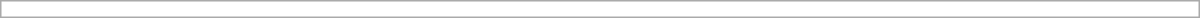<table class="collapsible uncollapsed" style="border:1px #aaa solid; width:50em; margin:0.2em auto">
<tr>
<td></td>
</tr>
<tr>
<td></td>
</tr>
</table>
